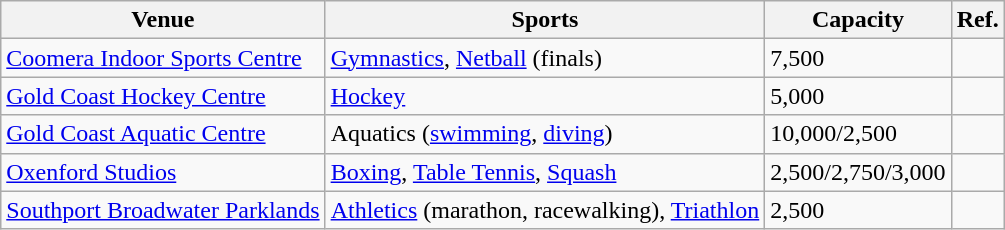<table class="wikitable sortable">
<tr>
<th rowspan="1">Venue</th>
<th colspan="1" class="unsortable">Sports</th>
<th rowspan="1">Capacity</th>
<th rowspan="1" class="unsortable">Ref.</th>
</tr>
<tr>
<td><a href='#'>Coomera Indoor Sports Centre</a></td>
<td><a href='#'>Gymnastics</a>, <a href='#'>Netball</a> (finals)</td>
<td>7,500</td>
<td></td>
</tr>
<tr>
<td><a href='#'>Gold Coast Hockey Centre</a></td>
<td><a href='#'>Hockey</a></td>
<td>5,000</td>
<td></td>
</tr>
<tr>
<td><a href='#'>Gold Coast Aquatic Centre</a></td>
<td>Aquatics (<a href='#'>swimming</a>, <a href='#'>diving</a>)</td>
<td>10,000/2,500</td>
<td></td>
</tr>
<tr>
<td><a href='#'>Oxenford Studios</a></td>
<td><a href='#'>Boxing</a>, <a href='#'>Table Tennis</a>, <a href='#'>Squash</a></td>
<td>2,500/2,750/3,000</td>
<td></td>
</tr>
<tr>
<td><a href='#'>Southport Broadwater Parklands</a></td>
<td><a href='#'>Athletics</a> (marathon, racewalking), <a href='#'>Triathlon</a></td>
<td>2,500</td>
<td></td>
</tr>
</table>
